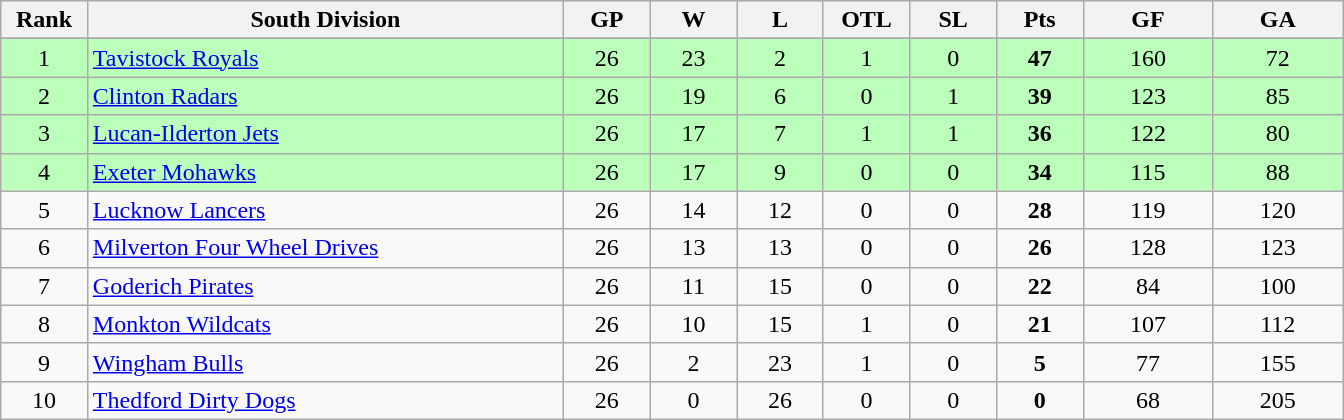<table class="wikitable" style="text-align:center" width:50em">
<tr>
<th bgcolor="#DDDDFF" width="5%">Rank</th>
<th bgcolor="#DDDDFF" width="27.5%">South Division</th>
<th bgcolor="#DDDDFF" width="5%">GP</th>
<th bgcolor="#DDDDFF" width="5%">W</th>
<th bgcolor="#DDDDFF" width="5%">L</th>
<th bgcolor="#DDDDFF" width="5%">OTL</th>
<th bgcolor="#DDDDFF" width="5%">SL</th>
<th bgcolor="#DDDDFF" width="5%">Pts</th>
<th bgcolor="#DDDDFF" width="7.5%">GF</th>
<th bgcolor="#DDDDFF" width="7.5%">GA</th>
</tr>
<tr>
</tr>
<tr bgcolor="#bbffbb">
<td>1</td>
<td align=left><a href='#'>Tavistock Royals</a></td>
<td>26</td>
<td>23</td>
<td>2</td>
<td>1</td>
<td>0</td>
<td><strong>47</strong></td>
<td>160</td>
<td>72</td>
</tr>
<tr bgcolor="#bbffbb">
<td>2</td>
<td align=left><a href='#'>Clinton Radars</a></td>
<td>26</td>
<td>19</td>
<td>6</td>
<td>0</td>
<td>1</td>
<td><strong>39</strong></td>
<td>123</td>
<td>85</td>
</tr>
<tr bgcolor="#bbffbb">
<td>3</td>
<td align=left><a href='#'>Lucan-Ilderton Jets</a></td>
<td>26</td>
<td>17</td>
<td>7</td>
<td>1</td>
<td>1</td>
<td><strong>36</strong></td>
<td>122</td>
<td>80</td>
</tr>
<tr bgcolor="#bbffbb">
<td>4</td>
<td align=left><a href='#'>Exeter Mohawks</a></td>
<td>26</td>
<td>17</td>
<td>9</td>
<td>0</td>
<td>0</td>
<td><strong>34</strong></td>
<td>115</td>
<td>88</td>
</tr>
<tr>
<td>5</td>
<td align=left><a href='#'>Lucknow Lancers</a></td>
<td>26</td>
<td>14</td>
<td>12</td>
<td>0</td>
<td>0</td>
<td><strong>28</strong></td>
<td>119</td>
<td>120</td>
</tr>
<tr>
<td>6</td>
<td align=left><a href='#'>Milverton Four Wheel Drives</a></td>
<td>26</td>
<td>13</td>
<td>13</td>
<td>0</td>
<td>0</td>
<td><strong>26</strong></td>
<td>128</td>
<td>123</td>
</tr>
<tr>
<td>7</td>
<td align=left><a href='#'>Goderich Pirates</a></td>
<td>26</td>
<td>11</td>
<td>15</td>
<td>0</td>
<td>0</td>
<td><strong>22</strong></td>
<td>84</td>
<td>100</td>
</tr>
<tr>
<td>8</td>
<td align=left><a href='#'>Monkton Wildcats</a></td>
<td>26</td>
<td>10</td>
<td>15</td>
<td>1</td>
<td>0</td>
<td><strong>21</strong></td>
<td>107</td>
<td>112</td>
</tr>
<tr>
<td>9</td>
<td align=left><a href='#'>Wingham Bulls</a></td>
<td>26</td>
<td>2</td>
<td>23</td>
<td>1</td>
<td>0</td>
<td><strong>5</strong></td>
<td>77</td>
<td>155</td>
</tr>
<tr>
<td>10</td>
<td align=left><a href='#'>Thedford Dirty Dogs</a></td>
<td>26</td>
<td>0</td>
<td>26</td>
<td>0</td>
<td>0</td>
<td><strong>0</strong></td>
<td>68</td>
<td>205</td>
</tr>
</table>
